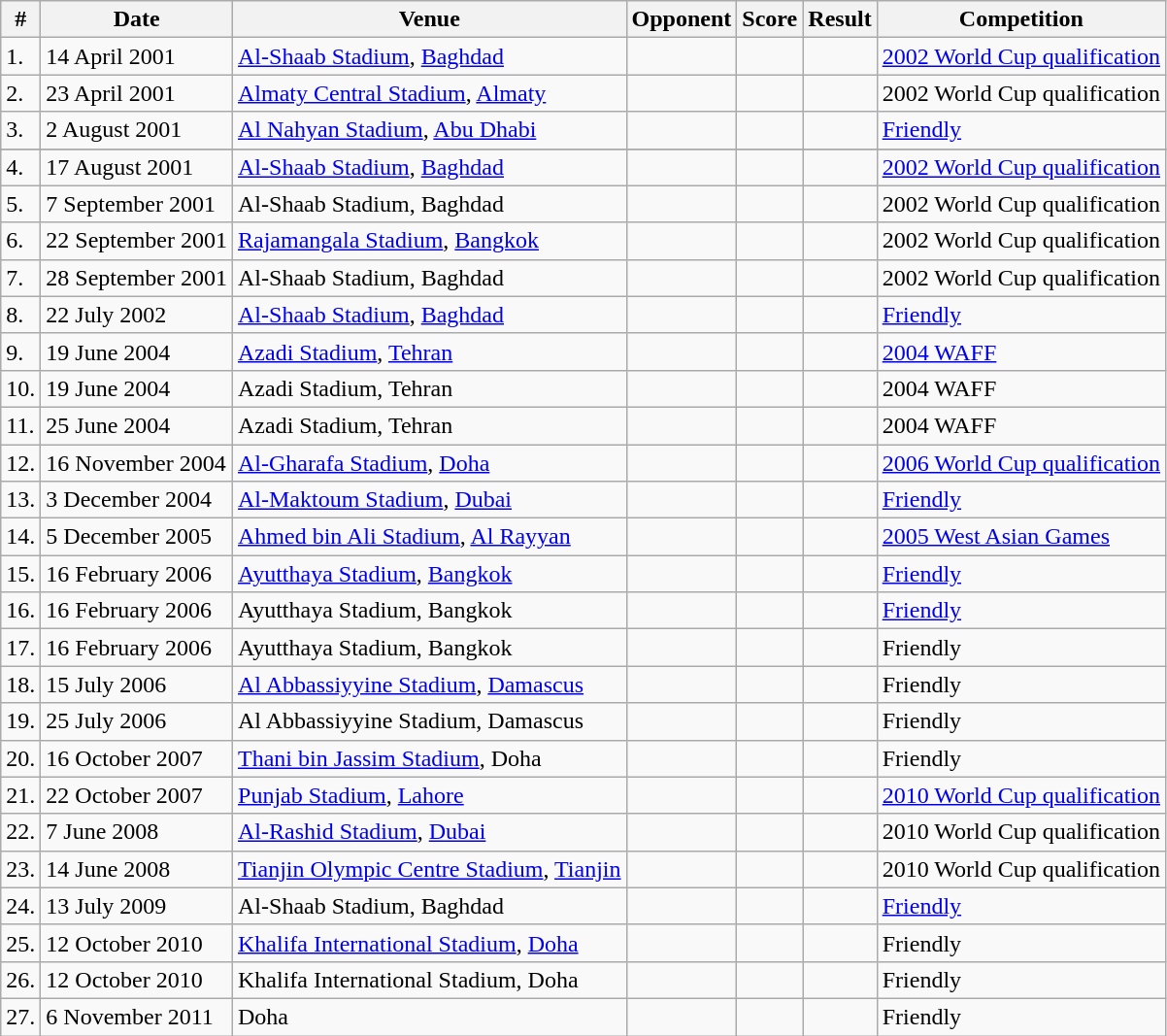<table class="wikitable collapsible collapsed" style="font-size:100%">
<tr>
<th>#</th>
<th>Date</th>
<th>Venue</th>
<th>Opponent</th>
<th>Score</th>
<th>Result</th>
<th>Competition</th>
</tr>
<tr>
<td>1.</td>
<td>14 April 2001</td>
<td><a href='#'>Al-Shaab Stadium</a>, <a href='#'>Baghdad</a></td>
<td></td>
<td></td>
<td></td>
<td><a href='#'>2002 World Cup qualification</a></td>
</tr>
<tr>
<td>2.</td>
<td>23 April 2001</td>
<td><a href='#'>Almaty Central Stadium</a>, <a href='#'>Almaty</a></td>
<td></td>
<td></td>
<td></td>
<td>2002 World Cup qualification</td>
</tr>
<tr>
<td>3.</td>
<td>2 August 2001</td>
<td><a href='#'>Al Nahyan Stadium</a>, <a href='#'>Abu Dhabi</a></td>
<td></td>
<td></td>
<td></td>
<td><a href='#'>Friendly</a></td>
</tr>
<tr>
</tr>
<tr>
<td>4.</td>
<td>17 August 2001</td>
<td><a href='#'>Al-Shaab Stadium</a>, <a href='#'>Baghdad</a></td>
<td></td>
<td></td>
<td></td>
<td><a href='#'>2002 World Cup qualification</a></td>
</tr>
<tr>
<td>5.</td>
<td>7 September 2001</td>
<td>Al-Shaab Stadium, Baghdad</td>
<td></td>
<td></td>
<td></td>
<td>2002 World Cup qualification</td>
</tr>
<tr>
<td>6.</td>
<td>22 September 2001</td>
<td><a href='#'>Rajamangala Stadium</a>, <a href='#'>Bangkok</a></td>
<td></td>
<td></td>
<td></td>
<td>2002 World Cup qualification</td>
</tr>
<tr>
<td>7.</td>
<td>28 September 2001</td>
<td>Al-Shaab Stadium, Baghdad</td>
<td></td>
<td></td>
<td></td>
<td>2002 World Cup qualification</td>
</tr>
<tr>
<td>8.</td>
<td>22 July 2002</td>
<td><a href='#'>Al-Shaab Stadium</a>, <a href='#'>Baghdad</a></td>
<td></td>
<td></td>
<td></td>
<td><a href='#'>Friendly</a></td>
</tr>
<tr>
<td>9.</td>
<td>19 June 2004</td>
<td><a href='#'>Azadi Stadium</a>, <a href='#'>Tehran</a></td>
<td></td>
<td></td>
<td></td>
<td><a href='#'>2004 WAFF</a></td>
</tr>
<tr>
<td>10.</td>
<td>19 June 2004</td>
<td>Azadi Stadium, Tehran</td>
<td></td>
<td></td>
<td></td>
<td>2004 WAFF</td>
</tr>
<tr>
<td>11.</td>
<td>25 June 2004</td>
<td>Azadi Stadium, Tehran</td>
<td></td>
<td></td>
<td></td>
<td>2004 WAFF</td>
</tr>
<tr>
<td>12.</td>
<td>16 November 2004</td>
<td><a href='#'>Al-Gharafa Stadium</a>, <a href='#'>Doha</a></td>
<td></td>
<td></td>
<td></td>
<td><a href='#'>2006 World Cup qualification</a></td>
</tr>
<tr>
<td>13.</td>
<td>3 December 2004</td>
<td><a href='#'>Al-Maktoum Stadium</a>, <a href='#'>Dubai</a></td>
<td></td>
<td></td>
<td></td>
<td><a href='#'>Friendly</a></td>
</tr>
<tr>
<td>14.</td>
<td>5 December 2005</td>
<td><a href='#'>Ahmed bin Ali Stadium</a>, <a href='#'>Al Rayyan</a></td>
<td></td>
<td></td>
<td></td>
<td><a href='#'>2005 West Asian Games</a></td>
</tr>
<tr>
<td>15.</td>
<td>16 February 2006</td>
<td><a href='#'>Ayutthaya Stadium</a>, <a href='#'>Bangkok</a></td>
<td></td>
<td></td>
<td></td>
<td><a href='#'>Friendly</a></td>
</tr>
<tr>
<td>16.</td>
<td>16 February 2006</td>
<td>Ayutthaya Stadium, Bangkok</td>
<td></td>
<td></td>
<td></td>
<td><a href='#'>Friendly</a></td>
</tr>
<tr>
<td>17.</td>
<td>16 February 2006</td>
<td>Ayutthaya Stadium, Bangkok</td>
<td></td>
<td></td>
<td></td>
<td>Friendly</td>
</tr>
<tr>
<td>18.</td>
<td>15 July 2006</td>
<td><a href='#'>Al Abbassiyyine Stadium</a>, <a href='#'>Damascus</a></td>
<td></td>
<td></td>
<td></td>
<td>Friendly</td>
</tr>
<tr>
<td>19.</td>
<td>25 July 2006</td>
<td>Al Abbassiyyine Stadium, Damascus</td>
<td></td>
<td></td>
<td></td>
<td>Friendly</td>
</tr>
<tr>
<td>20.</td>
<td>16 October 2007</td>
<td><a href='#'>Thani bin Jassim Stadium</a>, Doha</td>
<td></td>
<td></td>
<td></td>
<td>Friendly</td>
</tr>
<tr>
<td>21.</td>
<td>22 October 2007</td>
<td><a href='#'>Punjab Stadium</a>, <a href='#'>Lahore</a></td>
<td></td>
<td></td>
<td></td>
<td><a href='#'>2010 World Cup qualification</a></td>
</tr>
<tr>
<td>22.</td>
<td>7 June 2008</td>
<td><a href='#'>Al-Rashid Stadium</a>, <a href='#'>Dubai</a></td>
<td></td>
<td></td>
<td></td>
<td>2010 World Cup qualification</td>
</tr>
<tr>
<td>23.</td>
<td>14 June 2008</td>
<td><a href='#'>Tianjin Olympic Centre Stadium</a>, <a href='#'>Tianjin</a></td>
<td></td>
<td></td>
<td></td>
<td>2010 World Cup qualification</td>
</tr>
<tr>
<td>24.</td>
<td>13 July 2009</td>
<td>Al-Shaab Stadium, Baghdad</td>
<td></td>
<td></td>
<td></td>
<td><a href='#'>Friendly</a></td>
</tr>
<tr>
<td>25.</td>
<td>12 October 2010</td>
<td><a href='#'>Khalifa International Stadium</a>, <a href='#'>Doha</a></td>
<td></td>
<td></td>
<td></td>
<td>Friendly</td>
</tr>
<tr>
<td>26.</td>
<td>12 October 2010</td>
<td>Khalifa International Stadium, Doha</td>
<td></td>
<td></td>
<td></td>
<td>Friendly</td>
</tr>
<tr>
<td>27.</td>
<td>6 November 2011</td>
<td>Doha</td>
<td></td>
<td></td>
<td></td>
<td>Friendly</td>
</tr>
</table>
